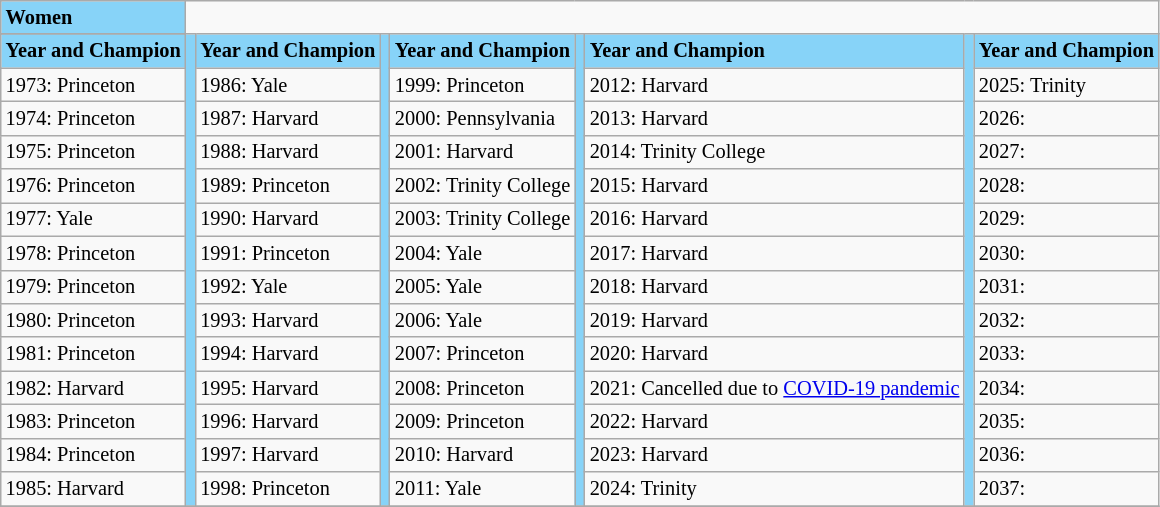<table class="wikitable" style="font-size:85%;">
<tr ! style="background-color: #87D3F8;">
<td><strong>Women</strong></td>
</tr>
<tr --->
</tr>
<tr ! style="background-color: #87D3F8;">
<td><strong>Year and Champion</strong></td>
<td rowspan=14></td>
<td><strong>Year and Champion</strong></td>
<td rowspan=14></td>
<td><strong>Year and Champion</strong></td>
<td rowspan=14></td>
<td><strong>Year and Champion</strong></td>
<td rowspan=14></td>
<td><strong>Year and Champion</strong></td>
</tr>
<tr --->
<td>1973: Princeton</td>
<td>1986: Yale</td>
<td>1999: Princeton</td>
<td>2012: Harvard</td>
<td>2025: Trinity</td>
</tr>
<tr --->
<td>1974: Princeton</td>
<td>1987: Harvard</td>
<td>2000: Pennsylvania</td>
<td>2013: Harvard</td>
<td>2026:</td>
</tr>
<tr --->
<td>1975: Princeton</td>
<td>1988: Harvard</td>
<td>2001: Harvard</td>
<td>2014: Trinity College</td>
<td>2027:</td>
</tr>
<tr --->
<td>1976: Princeton</td>
<td>1989: Princeton</td>
<td>2002: Trinity College</td>
<td>2015: Harvard</td>
<td>2028:</td>
</tr>
<tr --->
<td>1977: Yale</td>
<td>1990: Harvard</td>
<td>2003: Trinity College</td>
<td>2016: Harvard</td>
<td>2029:</td>
</tr>
<tr --->
<td>1978: Princeton</td>
<td>1991: Princeton</td>
<td>2004: Yale</td>
<td>2017: Harvard</td>
<td>2030:</td>
</tr>
<tr --->
<td>1979: Princeton</td>
<td>1992: Yale</td>
<td>2005: Yale</td>
<td>2018: Harvard</td>
<td>2031:</td>
</tr>
<tr --->
<td>1980: Princeton</td>
<td>1993: Harvard</td>
<td>2006: Yale</td>
<td>2019: Harvard</td>
<td>2032:</td>
</tr>
<tr --->
<td>1981: Princeton</td>
<td>1994: Harvard</td>
<td>2007: Princeton</td>
<td>2020: Harvard</td>
<td>2033:</td>
</tr>
<tr --->
<td>1982: Harvard</td>
<td>1995: Harvard</td>
<td>2008: Princeton</td>
<td>2021: Cancelled due to <a href='#'>COVID-19 pandemic</a></td>
<td>2034:</td>
</tr>
<tr --->
<td>1983: Princeton</td>
<td>1996: Harvard</td>
<td>2009: Princeton</td>
<td>2022: Harvard</td>
<td>2035:</td>
</tr>
<tr --->
<td>1984: Princeton</td>
<td>1997: Harvard</td>
<td>2010: Harvard</td>
<td>2023: Harvard</td>
<td>2036:</td>
</tr>
<tr --->
<td>1985: Harvard</td>
<td>1998: Princeton</td>
<td>2011: Yale</td>
<td>2024: Trinity</td>
<td>2037:</td>
</tr>
<tr --->
</tr>
</table>
